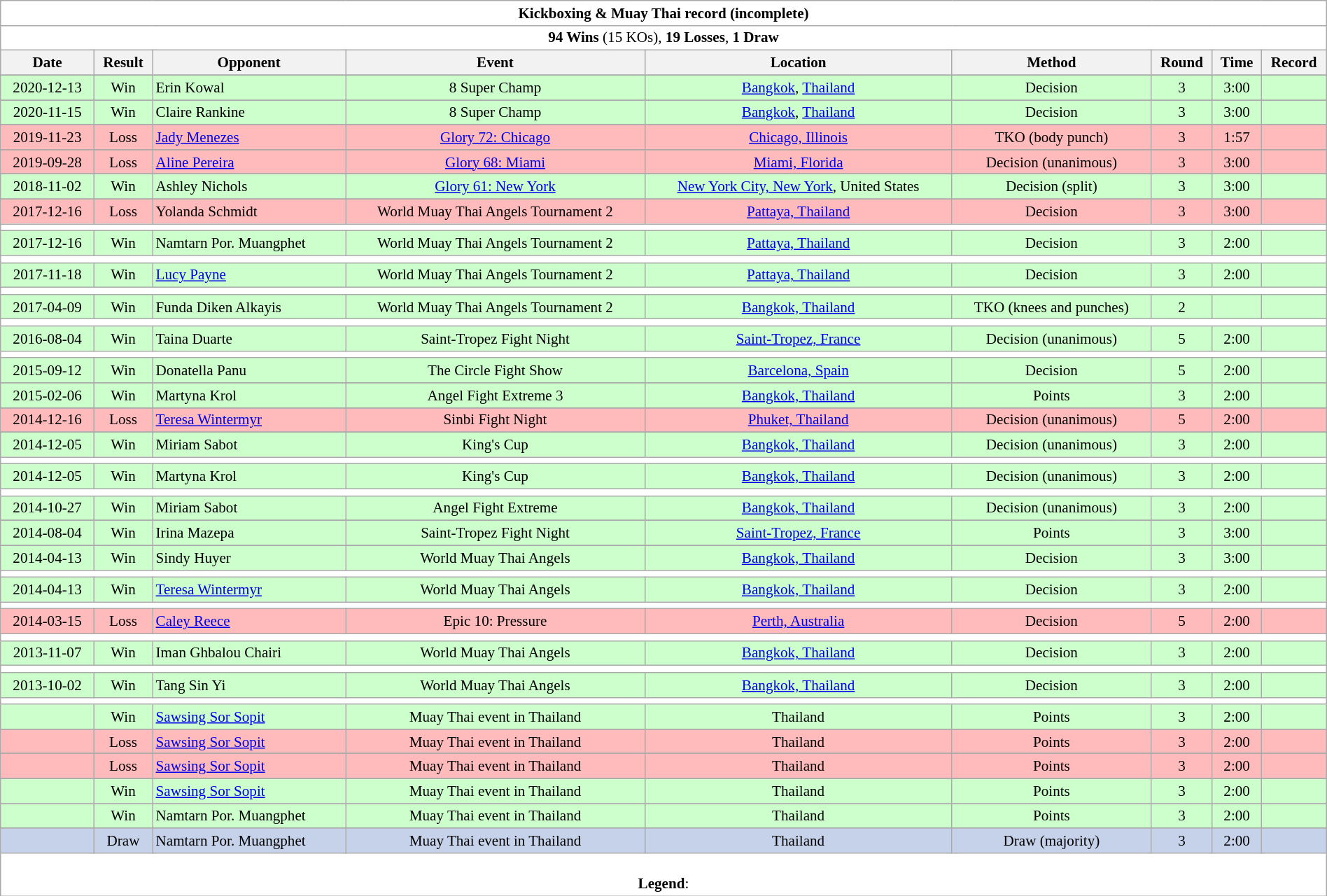<table class="wikitable collapsible" style="font-size:88%; text-align:center; width:100%;">
<tr>
<th colspan=9 style="background:#fff">Kickboxing & Muay Thai record (incomplete)</th>
</tr>
<tr>
<td colspan=9 style="background:#fff"><strong>94 Wins</strong> (15 KOs), <strong>19 Losses</strong>, <strong>1 Draw</strong></td>
</tr>
<tr>
<th>Date</th>
<th>Result</th>
<th>Opponent</th>
<th>Event</th>
<th>Location</th>
<th>Method</th>
<th>Round</th>
<th>Time</th>
<th>Record</th>
</tr>
<tr>
</tr>
<tr style="text-align:center; background:#cfc;">
<td>2020-12-13</td>
<td>Win</td>
<td align=left> Erin Kowal</td>
<td>8 Super Champ</td>
<td><a href='#'>Bangkok</a>, <a href='#'>Thailand</a></td>
<td>Decision</td>
<td>3</td>
<td>3:00</td>
<td></td>
</tr>
<tr>
</tr>
<tr style="text-align:center; background:#cfc;">
<td>2020-11-15</td>
<td>Win</td>
<td align=left> Claire Rankine</td>
<td>8 Super Champ</td>
<td><a href='#'>Bangkok</a>, <a href='#'>Thailand</a></td>
<td>Decision</td>
<td>3</td>
<td>3:00</td>
<td></td>
</tr>
<tr>
</tr>
<tr>
</tr>
<tr style="text-align:center; background:#fbb;">
<td>2019-11-23</td>
<td>Loss</td>
<td align=left> <a href='#'>Jady Menezes</a></td>
<td><a href='#'>Glory 72: Chicago</a></td>
<td><a href='#'>Chicago, Illinois</a></td>
<td>TKO (body punch)</td>
<td>3</td>
<td>1:57</td>
<td></td>
</tr>
<tr>
</tr>
<tr style="text-align:center; background:#fbb;">
<td>2019-09-28</td>
<td>Loss</td>
<td align=left> <a href='#'>Aline Pereira</a></td>
<td><a href='#'>Glory 68: Miami</a></td>
<td><a href='#'>Miami, Florida</a></td>
<td>Decision (unanimous)</td>
<td>3</td>
<td>3:00</td>
<td></td>
</tr>
<tr>
</tr>
<tr style="text-align:center; background:#cfc;">
<td>2018-11-02</td>
<td>Win</td>
<td align=left> Ashley Nichols</td>
<td><a href='#'>Glory 61: New York</a></td>
<td><a href='#'>New York City, New York</a>, United States</td>
<td>Decision (split)</td>
<td>3</td>
<td>3:00</td>
<td></td>
</tr>
<tr>
</tr>
<tr style="text-align:center; background:#fbb;">
<td>2017-12-16</td>
<td>Loss</td>
<td align=left> Yolanda Schmidt</td>
<td>World Muay Thai Angels Tournament 2</td>
<td><a href='#'>Pattaya, Thailand</a></td>
<td>Decision</td>
<td>3</td>
<td>3:00</td>
<td></td>
</tr>
<tr>
<th style=background:white colspan=9></th>
</tr>
<tr style="text-align:center; background:#cfc;">
<td>2017-12-16</td>
<td>Win</td>
<td align=left> Namtarn Por. Muangphet</td>
<td>World Muay Thai Angels Tournament 2</td>
<td><a href='#'>Pattaya, Thailand</a></td>
<td>Decision</td>
<td>3</td>
<td>2:00</td>
<td></td>
</tr>
<tr>
<th style=background:white colspan=9></th>
</tr>
<tr style="text-align:center; background:#cfc;">
<td>2017-11-18</td>
<td>Win</td>
<td align=left> <a href='#'>Lucy Payne</a></td>
<td>World Muay Thai Angels Tournament 2</td>
<td><a href='#'>Pattaya, Thailand</a></td>
<td>Decision</td>
<td>3</td>
<td>2:00</td>
<td></td>
</tr>
<tr>
<th style=background:white colspan=9></th>
</tr>
<tr style="text-align:center; background:#cfc;">
<td>2017-04-09</td>
<td>Win</td>
<td align=left> Funda Diken Alkayis</td>
<td>World Muay Thai Angels Tournament 2</td>
<td><a href='#'>Bangkok, Thailand</a></td>
<td>TKO (knees and punches)</td>
<td>2</td>
<td></td>
<td></td>
</tr>
<tr>
<th style=background:white colspan=9></th>
</tr>
<tr style="text-align:center; background:#cfc;">
<td>2016-08-04</td>
<td>Win</td>
<td align=left> Taina Duarte</td>
<td>Saint-Tropez Fight Night</td>
<td><a href='#'>Saint-Tropez, France</a></td>
<td>Decision (unanimous)</td>
<td>5</td>
<td>2:00</td>
<td></td>
</tr>
<tr>
<th style=background:white colspan=9></th>
</tr>
<tr style="text-align:center; background:#cfc;">
<td>2015-09-12</td>
<td>Win</td>
<td align=left> Donatella Panu</td>
<td>The Circle Fight Show</td>
<td><a href='#'>Barcelona, Spain</a></td>
<td>Decision</td>
<td>5</td>
<td>2:00</td>
<td></td>
</tr>
<tr>
</tr>
<tr style="text-align:center; background:#cfc;">
<td>2015-02-06</td>
<td>Win</td>
<td align=left> Martyna Krol</td>
<td>Angel Fight Extreme 3</td>
<td><a href='#'>Bangkok, Thailand</a></td>
<td>Points</td>
<td>3</td>
<td>2:00</td>
<td></td>
</tr>
<tr>
</tr>
<tr style="text-align:center; background:#fbb;">
<td>2014-12-16</td>
<td>Loss</td>
<td align=left> <a href='#'>Teresa Wintermyr</a></td>
<td>Sinbi Fight Night</td>
<td><a href='#'>Phuket, Thailand</a></td>
<td>Decision (unanimous)</td>
<td>5</td>
<td>2:00</td>
<td></td>
</tr>
<tr>
</tr>
<tr style="text-align:center; background:#cfc;">
<td>2014-12-05</td>
<td>Win</td>
<td align=left> Miriam Sabot</td>
<td>King's Cup</td>
<td><a href='#'>Bangkok, Thailand</a></td>
<td>Decision (unanimous)</td>
<td>3</td>
<td>2:00</td>
<td></td>
</tr>
<tr>
<th style=background:white colspan=9></th>
</tr>
<tr style="text-align:center; background:#cfc;">
<td>2014-12-05</td>
<td>Win</td>
<td align=left> Martyna Krol</td>
<td>King's Cup</td>
<td><a href='#'>Bangkok, Thailand</a></td>
<td>Decision (unanimous)</td>
<td>3</td>
<td>2:00</td>
<td></td>
</tr>
<tr>
<th style=background:white colspan=9></th>
</tr>
<tr style="text-align:center; background:#cfc;">
<td>2014-10-27</td>
<td>Win</td>
<td align=left> Miriam Sabot</td>
<td>Angel Fight Extreme</td>
<td><a href='#'>Bangkok, Thailand</a></td>
<td>Decision (unanimous)</td>
<td>3</td>
<td>2:00</td>
<td></td>
</tr>
<tr>
</tr>
<tr style="text-align:center; background:#cfc;">
<td>2014-08-04</td>
<td>Win</td>
<td align=left> Irina Mazepa</td>
<td>Saint-Tropez Fight Night</td>
<td><a href='#'>Saint-Tropez, France</a></td>
<td>Points</td>
<td>3</td>
<td>3:00</td>
<td></td>
</tr>
<tr>
</tr>
<tr style="text-align:center; background:#cfc;">
<td>2014-04-13</td>
<td>Win</td>
<td align=left> Sindy Huyer</td>
<td>World Muay Thai Angels</td>
<td><a href='#'>Bangkok, Thailand</a></td>
<td>Decision</td>
<td>3</td>
<td>3:00</td>
<td></td>
</tr>
<tr>
<th style=background:white colspan=9></th>
</tr>
<tr style="text-align:center; background:#cfc;">
<td>2014-04-13</td>
<td>Win</td>
<td align=left> <a href='#'>Teresa Wintermyr</a></td>
<td>World Muay Thai Angels</td>
<td><a href='#'>Bangkok, Thailand</a></td>
<td>Decision</td>
<td>3</td>
<td>2:00</td>
<td></td>
</tr>
<tr>
<th style=background:white colspan=9></th>
</tr>
<tr align="center" bgcolor="#fbb">
<td>2014-03-15</td>
<td>Loss</td>
<td align=left> <a href='#'>Caley Reece</a></td>
<td>Epic 10: Pressure</td>
<td><a href='#'>Perth, Australia</a></td>
<td>Decision</td>
<td>5</td>
<td>2:00</td>
<td></td>
</tr>
<tr>
<th style=background:white colspan=9></th>
</tr>
<tr style="text-align:center; background:#cfc;">
<td>2013-11-07</td>
<td>Win</td>
<td align=left> Iman Ghbalou Chairi</td>
<td>World Muay Thai Angels</td>
<td><a href='#'>Bangkok, Thailand</a></td>
<td>Decision</td>
<td>3</td>
<td>2:00</td>
<td></td>
</tr>
<tr>
<th style=background:white colspan=9></th>
</tr>
<tr style="text-align:center; background:#cfc;">
<td>2013-10-02</td>
<td>Win</td>
<td align=left> Tang Sin Yi</td>
<td>World Muay Thai Angels</td>
<td><a href='#'>Bangkok, Thailand</a></td>
<td>Decision</td>
<td>3</td>
<td>2:00</td>
<td></td>
</tr>
<tr>
<th style=background:white colspan=9></th>
</tr>
<tr style="text-align:center; background:#cfc;">
<td></td>
<td>Win</td>
<td align=left> <a href='#'>Sawsing Sor Sopit</a></td>
<td>Muay Thai event in Thailand</td>
<td>Thailand</td>
<td>Points</td>
<td>3</td>
<td>2:00</td>
<td></td>
</tr>
<tr>
</tr>
<tr style="text-align:center; background:#fbb;">
<td></td>
<td>Loss</td>
<td align=left> <a href='#'>Sawsing Sor Sopit</a></td>
<td>Muay Thai event in Thailand</td>
<td>Thailand</td>
<td>Points</td>
<td>3</td>
<td>2:00</td>
<td></td>
</tr>
<tr>
</tr>
<tr style="text-align:center; background:#fbb;">
<td></td>
<td>Loss</td>
<td align=left> <a href='#'>Sawsing Sor Sopit</a></td>
<td>Muay Thai event in Thailand</td>
<td>Thailand</td>
<td>Points</td>
<td>3</td>
<td>2:00</td>
<td></td>
</tr>
<tr>
</tr>
<tr style="text-align:center; background:#cfc;">
<td></td>
<td>Win</td>
<td align=left> <a href='#'>Sawsing Sor Sopit</a></td>
<td>Muay Thai event in Thailand</td>
<td>Thailand</td>
<td>Points</td>
<td>3</td>
<td>2:00</td>
<td></td>
</tr>
<tr>
</tr>
<tr style="text-align:center; background:#cfc;">
<td></td>
<td>Win</td>
<td align=left> Namtarn Por. Muangphet</td>
<td>Muay Thai event in Thailand</td>
<td>Thailand</td>
<td>Points</td>
<td>3</td>
<td>2:00</td>
<td></td>
</tr>
<tr>
</tr>
<tr style="text-align:center; background:#c5d2ea;">
<td></td>
<td>Draw</td>
<td align=left> Namtarn Por. Muangphet</td>
<td>Muay Thai event in Thailand</td>
<td>Thailand</td>
<td>Draw (majority)</td>
<td>3</td>
<td>2:00</td>
<td></td>
</tr>
<tr>
<td colspan=9 style="background:#fff"><br><strong>Legend</strong>: 


</td>
</tr>
</table>
